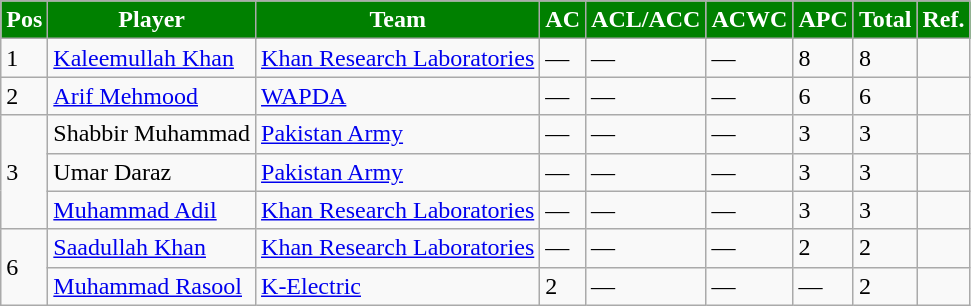<table class="wikitable">
<tr>
<th style="background:green; color:white; text-align:center;">Pos</th>
<th style="background:green; color:white; text-align:center;">Player</th>
<th style="background:green; color:white; text-align:center;">Team</th>
<th style="background:green; color:white; text-align:center;">AC</th>
<th style="background:green; color:white; text-align:center;">ACL/ACC</th>
<th style="background:green; color:white; text-align:center;">ACWC</th>
<th style="background:green; color:white; text-align:center;">APC</th>
<th style="background:green; color:white; text-align:center;">Total</th>
<th style="background:green; color:white; text-align:center;">Ref.</th>
</tr>
<tr>
<td>1</td>
<td> <a href='#'>Kaleemullah Khan</a></td>
<td><a href='#'>Khan Research Laboratories</a></td>
<td>—</td>
<td>—</td>
<td>—</td>
<td>8</td>
<td>8</td>
<td><br></td>
</tr>
<tr>
<td>2</td>
<td> <a href='#'>Arif Mehmood</a></td>
<td><a href='#'>WAPDA</a></td>
<td>—</td>
<td>—</td>
<td>—</td>
<td>6</td>
<td>6</td>
<td><br>
</td>
</tr>
<tr>
<td rowspan=3>3</td>
<td> Shabbir Muhammad</td>
<td><a href='#'>Pakistan Army</a></td>
<td>—</td>
<td>—</td>
<td>—</td>
<td>3</td>
<td>3</td>
<td></td>
</tr>
<tr>
<td> Umar Daraz</td>
<td><a href='#'>Pakistan Army</a></td>
<td>—</td>
<td>—</td>
<td>—</td>
<td>3</td>
<td>3</td>
<td></td>
</tr>
<tr>
<td> <a href='#'>Muhammad Adil</a></td>
<td><a href='#'>Khan Research Laboratories</a></td>
<td>—</td>
<td>—</td>
<td>—</td>
<td>3</td>
<td>3</td>
<td><br></td>
</tr>
<tr>
<td rowspan=2>6</td>
<td> <a href='#'>Saadullah Khan</a></td>
<td><a href='#'>Khan Research Laboratories</a></td>
<td>—</td>
<td>—</td>
<td>—</td>
<td>2</td>
<td>2</td>
<td><br></td>
</tr>
<tr>
<td> <a href='#'>Muhammad Rasool</a></td>
<td><a href='#'>K-Electric</a></td>
<td>2</td>
<td>—</td>
<td>—</td>
<td>—</td>
<td>2</td>
<td></td>
</tr>
</table>
